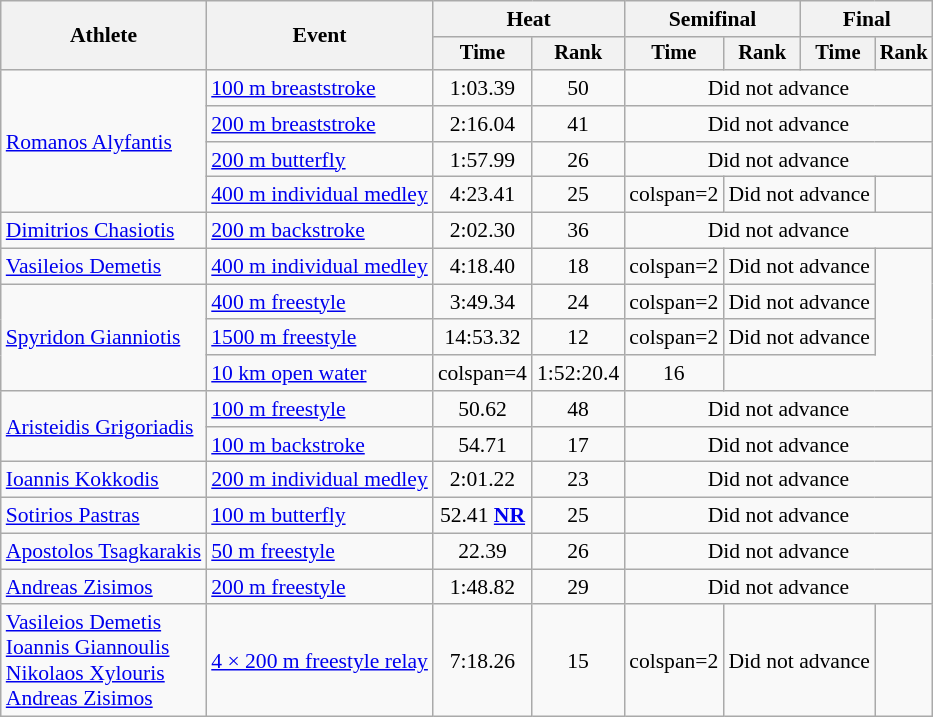<table class=wikitable style="font-size:90%">
<tr>
<th rowspan="2">Athlete</th>
<th rowspan="2">Event</th>
<th colspan="2">Heat</th>
<th colspan="2">Semifinal</th>
<th colspan="2">Final</th>
</tr>
<tr style="font-size:95%">
<th>Time</th>
<th>Rank</th>
<th>Time</th>
<th>Rank</th>
<th>Time</th>
<th>Rank</th>
</tr>
<tr align=center>
<td align=left rowspan=4><a href='#'>Romanos Alyfantis</a></td>
<td align=left><a href='#'>100 m breaststroke</a></td>
<td>1:03.39</td>
<td>50</td>
<td colspan=4>Did not advance</td>
</tr>
<tr align=center>
<td align=left><a href='#'>200 m breaststroke</a></td>
<td>2:16.04</td>
<td>41</td>
<td colspan=4>Did not advance</td>
</tr>
<tr align=center>
<td align=left><a href='#'>200 m butterfly</a></td>
<td>1:57.99</td>
<td>26</td>
<td colspan=4>Did not advance</td>
</tr>
<tr align=center>
<td align=left><a href='#'>400 m individual medley</a></td>
<td>4:23.41</td>
<td>25</td>
<td>colspan=2 </td>
<td colspan=2>Did not advance</td>
</tr>
<tr align=center>
<td align=left><a href='#'>Dimitrios Chasiotis</a></td>
<td align=left><a href='#'>200 m backstroke</a></td>
<td>2:02.30</td>
<td>36</td>
<td colspan=4>Did not advance</td>
</tr>
<tr align=center>
<td align=left><a href='#'>Vasileios Demetis</a></td>
<td align=left><a href='#'>400 m individual medley</a></td>
<td>4:18.40</td>
<td>18</td>
<td>colspan=2 </td>
<td colspan=2>Did not advance</td>
</tr>
<tr align=center>
<td align=left rowspan=3><a href='#'>Spyridon Gianniotis</a></td>
<td align=left><a href='#'>400 m freestyle</a></td>
<td>3:49.34</td>
<td>24</td>
<td>colspan=2 </td>
<td colspan=2>Did not advance</td>
</tr>
<tr align=center>
<td align=left><a href='#'>1500 m freestyle</a></td>
<td>14:53.32</td>
<td>12</td>
<td>colspan=2 </td>
<td colspan=2>Did not advance</td>
</tr>
<tr align=center>
<td align=left><a href='#'>10 km open water</a></td>
<td>colspan=4 </td>
<td>1:52:20.4</td>
<td>16</td>
</tr>
<tr align=center>
<td align=left rowspan=2><a href='#'>Aristeidis Grigoriadis</a></td>
<td align=left><a href='#'>100 m freestyle</a></td>
<td>50.62</td>
<td>48</td>
<td colspan=4>Did not advance</td>
</tr>
<tr align=center>
<td align=left><a href='#'>100 m backstroke</a></td>
<td>54.71</td>
<td>17</td>
<td colspan=4>Did not advance</td>
</tr>
<tr align=center>
<td align=left><a href='#'>Ioannis Kokkodis</a></td>
<td align=left><a href='#'>200 m individual medley</a></td>
<td>2:01.22</td>
<td>23</td>
<td colspan=4>Did not advance</td>
</tr>
<tr align=center>
<td align=left><a href='#'>Sotirios Pastras</a></td>
<td align=left><a href='#'>100 m butterfly</a></td>
<td>52.41 <strong><a href='#'>NR</a></strong></td>
<td>25</td>
<td colspan=4>Did not advance</td>
</tr>
<tr align=center>
<td align=left><a href='#'>Apostolos Tsagkarakis</a></td>
<td align=left><a href='#'>50 m freestyle</a></td>
<td>22.39</td>
<td>26</td>
<td colspan=4>Did not advance</td>
</tr>
<tr align=center>
<td align=left><a href='#'>Andreas Zisimos</a></td>
<td align=left><a href='#'>200 m freestyle</a></td>
<td>1:48.82</td>
<td>29</td>
<td colspan=4>Did not advance</td>
</tr>
<tr align=center>
<td align=left><a href='#'>Vasileios Demetis</a><br><a href='#'>Ioannis Giannoulis</a><br><a href='#'>Nikolaos Xylouris</a><br><a href='#'>Andreas Zisimos</a></td>
<td align=left><a href='#'>4 × 200 m freestyle relay</a></td>
<td>7:18.26</td>
<td>15</td>
<td>colspan=2 </td>
<td colspan=2>Did not advance</td>
</tr>
</table>
